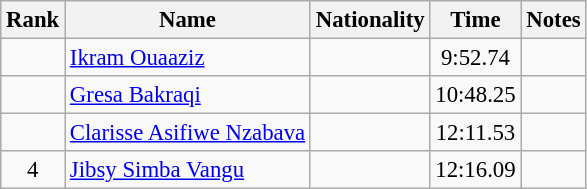<table class="wikitable sortable" style="text-align:center;font-size:95%">
<tr>
<th>Rank</th>
<th>Name</th>
<th>Nationality</th>
<th>Time</th>
<th>Notes</th>
</tr>
<tr>
<td></td>
<td align=left><a href='#'>Ikram Ouaaziz</a></td>
<td align=left></td>
<td>9:52.74</td>
<td></td>
</tr>
<tr>
<td></td>
<td align=left><a href='#'>Gresa Bakraqi</a></td>
<td align=left></td>
<td>10:48.25</td>
<td></td>
</tr>
<tr>
<td></td>
<td align=left><a href='#'>Clarisse Asifiwe Nzabava</a></td>
<td align=left></td>
<td>12:11.53</td>
<td></td>
</tr>
<tr>
<td>4</td>
<td align=left><a href='#'>Jibsy Simba Vangu</a></td>
<td align=left></td>
<td>12:16.09</td>
<td></td>
</tr>
</table>
